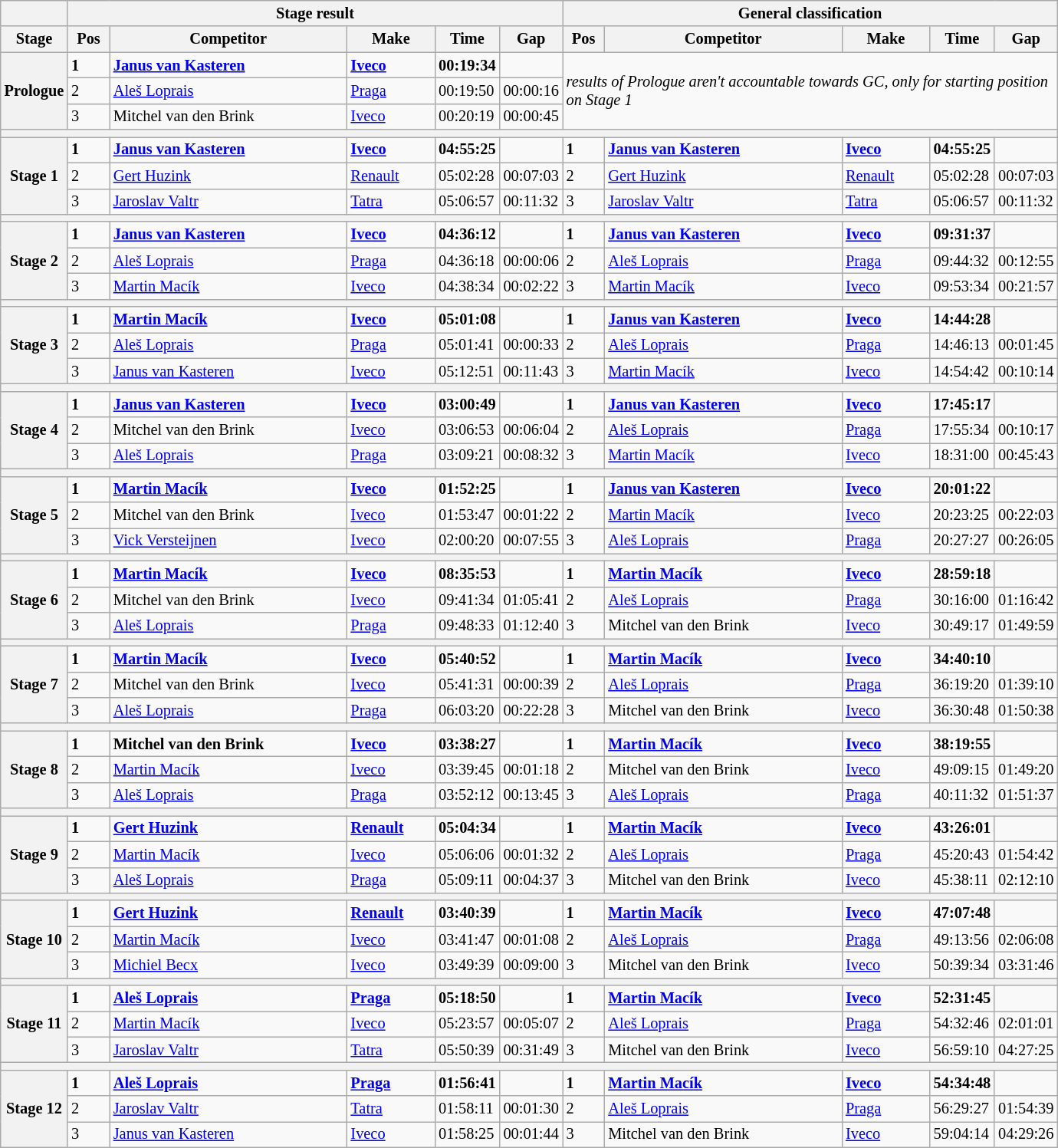<table class="wikitable" style="font-size:85%;">
<tr>
<th></th>
<th colspan=5>Stage result</th>
<th colspan=5>General classification</th>
</tr>
<tr>
<th width="40px">Stage</th>
<th width="30px">Pos</th>
<th width="200px">Competitor</th>
<th width="70px">Make</th>
<th width="40px">Time</th>
<th width="40px">Gap</th>
<th width="30px">Pos</th>
<th width="200px">Competitor</th>
<th width="70px">Make</th>
<th width="40px">Time</th>
<th width="40px">Gap</th>
</tr>
<tr>
<th rowspan=3>Prologue</th>
<td><strong>1</strong></td>
<td><strong> <a href='#'>Janus van Kasteren</a></strong></td>
<td><strong><a href='#'>Iveco</a></strong></td>
<td><strong>00:19:34</strong></td>
<td></td>
<td colspan=5 rowspan=3><em>results of Prologue aren't accountable towards GC, only for starting position on Stage 1</em></td>
</tr>
<tr>
<td>2</td>
<td> <a href='#'>Aleš Loprais</a></td>
<td><a href='#'>Praga</a></td>
<td>00:19:50</td>
<td>00:00:16</td>
</tr>
<tr>
<td>3</td>
<td> Mitchel van den Brink</td>
<td><a href='#'>Iveco</a></td>
<td>00:20:19</td>
<td>00:00:45</td>
</tr>
<tr>
<th colspan=11></th>
</tr>
<tr>
<th rowspan="3">Stage 1</th>
<td><strong>1</strong></td>
<td><strong> <a href='#'>Janus van Kasteren</a></strong></td>
<td><strong><a href='#'>Iveco</a></strong></td>
<td><strong>04:55:25</strong></td>
<td></td>
<td><strong>1</strong></td>
<td><strong> <a href='#'>Janus van Kasteren</a></strong></td>
<td><strong><a href='#'>Iveco</a></strong></td>
<td><strong>04:55:25</strong></td>
<td></td>
</tr>
<tr>
<td>2</td>
<td> <a href='#'>Gert Huzink</a></td>
<td><a href='#'>Renault</a></td>
<td>05:02:28</td>
<td>00:07:03</td>
<td>2</td>
<td> <a href='#'>Gert Huzink</a></td>
<td><a href='#'>Renault</a></td>
<td>05:02:28</td>
<td>00:07:03</td>
</tr>
<tr>
<td>3</td>
<td> <a href='#'>Jaroslav Valtr</a></td>
<td><a href='#'>Tatra</a></td>
<td>05:06:57</td>
<td>00:11:32</td>
<td>3</td>
<td> <a href='#'>Jaroslav Valtr</a></td>
<td><a href='#'>Tatra</a></td>
<td>05:06:57</td>
<td>00:11:32</td>
</tr>
<tr>
<th colspan="11"></th>
</tr>
<tr>
<th rowspan="3">Stage 2</th>
<td><strong>1</strong></td>
<td><strong> <a href='#'>Janus van Kasteren</a></strong></td>
<td><strong><a href='#'>Iveco</a></strong></td>
<td><strong>04:36:12</strong></td>
<td></td>
<td><strong>1</strong></td>
<td><strong> <a href='#'>Janus van Kasteren</a></strong></td>
<td><strong><a href='#'>Iveco</a></strong></td>
<td><strong>09:31:37</strong></td>
<td></td>
</tr>
<tr>
<td>2</td>
<td> <a href='#'>Aleš Loprais</a></td>
<td><a href='#'>Praga</a></td>
<td>04:36:18</td>
<td>00:00:06</td>
<td>2</td>
<td> <a href='#'>Aleš Loprais</a></td>
<td><a href='#'>Praga</a></td>
<td>09:44:32</td>
<td>00:12:55</td>
</tr>
<tr>
<td>3</td>
<td> <a href='#'>Martin Macík</a></td>
<td><a href='#'>Iveco</a></td>
<td>04:38:34</td>
<td>00:02:22</td>
<td>3</td>
<td> <a href='#'>Martin Macík</a></td>
<td><a href='#'>Iveco</a></td>
<td>09:53:34</td>
<td>00:21:57</td>
</tr>
<tr>
<th colspan="11"></th>
</tr>
<tr>
<th rowspan="3">Stage 3</th>
<td><strong>1</strong></td>
<td><strong> <a href='#'>Martin Macík</a></strong></td>
<td><strong><a href='#'>Iveco</a></strong></td>
<td><strong>05:01:08</strong></td>
<td></td>
<td><strong>1</strong></td>
<td><strong> <a href='#'>Janus van Kasteren</a></strong></td>
<td><strong><a href='#'>Iveco</a></strong></td>
<td><strong>14:44:28</strong></td>
<td></td>
</tr>
<tr>
<td>2</td>
<td> <a href='#'>Aleš Loprais</a></td>
<td><a href='#'>Praga</a></td>
<td>05:01:41</td>
<td>00:00:33</td>
<td>2</td>
<td> <a href='#'>Aleš Loprais</a></td>
<td><a href='#'>Praga</a></td>
<td>14:46:13</td>
<td>00:01:45</td>
</tr>
<tr>
<td>3</td>
<td> <a href='#'>Janus van Kasteren</a></td>
<td><a href='#'>Iveco</a></td>
<td>05:12:51</td>
<td>00:11:43</td>
<td>3</td>
<td> <a href='#'>Martin Macík</a></td>
<td><a href='#'>Iveco</a></td>
<td>14:54:42</td>
<td>00:10:14</td>
</tr>
<tr>
<th colspan="11"></th>
</tr>
<tr>
<th rowspan="3">Stage 4</th>
<td><strong>1</strong></td>
<td><strong> <a href='#'>Janus van Kasteren</a></strong></td>
<td><strong><a href='#'>Iveco</a></strong></td>
<td><strong>03:00:49</strong></td>
<td></td>
<td><strong>1</strong></td>
<td><strong> <a href='#'>Janus van Kasteren</a></strong></td>
<td><strong><a href='#'>Iveco</a></strong></td>
<td><strong>17:45:17</strong></td>
<td></td>
</tr>
<tr>
<td>2</td>
<td> Mitchel van den Brink</td>
<td><a href='#'>Iveco</a></td>
<td>03:06:53</td>
<td>00:06:04</td>
<td>2</td>
<td> <a href='#'>Aleš Loprais</a></td>
<td><a href='#'>Praga</a></td>
<td>17:55:34</td>
<td>00:10:17</td>
</tr>
<tr>
<td>3</td>
<td> <a href='#'>Aleš Loprais</a></td>
<td><a href='#'>Praga</a></td>
<td>03:09:21</td>
<td>00:08:32</td>
<td>3</td>
<td> <a href='#'>Martin Macík</a></td>
<td><a href='#'>Iveco</a></td>
<td>18:31:00</td>
<td>00:45:43</td>
</tr>
<tr>
<th colspan="11"></th>
</tr>
<tr>
<th rowspan="3">Stage 5</th>
<td><strong>1</strong></td>
<td><strong> <a href='#'>Martin Macík</a></strong></td>
<td><strong><a href='#'>Iveco</a></strong></td>
<td><strong>01:52:25</strong></td>
<td></td>
<td><strong>1</strong></td>
<td><strong> <a href='#'>Janus van Kasteren</a></strong></td>
<td><strong><a href='#'>Iveco</a></strong></td>
<td><strong>20:01:22</strong></td>
<td></td>
</tr>
<tr>
<td>2</td>
<td> Mitchel van den Brink</td>
<td><a href='#'>Iveco</a></td>
<td>01:53:47</td>
<td>00:01:22</td>
<td>2</td>
<td> <a href='#'>Martin Macík</a></td>
<td><a href='#'>Iveco</a></td>
<td>20:23:25</td>
<td>00:22:03</td>
</tr>
<tr>
<td>3</td>
<td> <a href='#'>Vick Versteijnen</a></td>
<td><a href='#'>Iveco</a></td>
<td>02:00:20</td>
<td>00:07:55</td>
<td>3</td>
<td> <a href='#'>Aleš Loprais</a></td>
<td><a href='#'>Praga</a></td>
<td>20:27:27</td>
<td>00:26:05</td>
</tr>
<tr>
<th colspan="11"></th>
</tr>
<tr>
<th rowspan="3">Stage 6</th>
<td><strong>1</strong></td>
<td><strong> <a href='#'>Martin Macík</a></strong></td>
<td><strong><a href='#'>Iveco</a></strong></td>
<td><strong>08:35:53</strong></td>
<td></td>
<td><strong>1</strong></td>
<td><strong> <a href='#'>Martin Macík</a></strong></td>
<td><strong><a href='#'>Iveco</a></strong></td>
<td><strong>28:59:18</strong></td>
<td></td>
</tr>
<tr>
<td>2</td>
<td> Mitchel van den Brink</td>
<td><a href='#'>Iveco</a></td>
<td>09:41:34</td>
<td>01:05:41</td>
<td>2</td>
<td> <a href='#'>Aleš Loprais</a></td>
<td><a href='#'>Praga</a></td>
<td>30:16:00</td>
<td>01:16:42</td>
</tr>
<tr>
<td>3</td>
<td> <a href='#'>Aleš Loprais</a></td>
<td><a href='#'>Praga</a></td>
<td>09:48:33</td>
<td>01:12:40</td>
<td>3</td>
<td> Mitchel van den Brink</td>
<td><a href='#'>Iveco</a></td>
<td>30:49:17</td>
<td>01:49:59</td>
</tr>
<tr>
<th colspan="11"></th>
</tr>
<tr>
<th rowspan="3">Stage 7</th>
<td><strong>1</strong></td>
<td><strong> <a href='#'>Martin Macík</a></strong></td>
<td><strong><a href='#'>Iveco</a></strong></td>
<td><strong>05:40:52</strong></td>
<td></td>
<td><strong>1</strong></td>
<td><strong> <a href='#'>Martin Macík</a></strong></td>
<td><strong><a href='#'>Iveco</a></strong></td>
<td><strong>34:40:10</strong></td>
<td></td>
</tr>
<tr>
<td>2</td>
<td> Mitchel van den Brink</td>
<td><a href='#'>Iveco</a></td>
<td>05:41:31</td>
<td>00:00:39</td>
<td>2</td>
<td> <a href='#'>Aleš Loprais</a></td>
<td><a href='#'>Praga</a></td>
<td>36:19:20</td>
<td>01:39:10</td>
</tr>
<tr>
<td>3</td>
<td> <a href='#'>Aleš Loprais</a></td>
<td><a href='#'>Praga</a></td>
<td>06:03:20</td>
<td>00:22:28</td>
<td>3</td>
<td> Mitchel van den Brink</td>
<td><a href='#'>Iveco</a></td>
<td>36:30:48</td>
<td>01:50:38</td>
</tr>
<tr>
<th colspan="11"></th>
</tr>
<tr>
<th rowspan="3">Stage 8</th>
<td><strong>1</strong></td>
<td><strong> Mitchel van den Brink</strong></td>
<td><strong><a href='#'>Iveco</a></strong></td>
<td><strong>03:38:27</strong></td>
<td></td>
<td><strong>1</strong></td>
<td><strong> <a href='#'>Martin Macík</a></strong></td>
<td><strong><a href='#'>Iveco</a></strong></td>
<td><strong>38:19:55</strong></td>
<td></td>
</tr>
<tr>
<td>2</td>
<td> <a href='#'>Martin Macík</a></td>
<td><a href='#'>Iveco</a></td>
<td>03:39:45</td>
<td>00:01:18</td>
<td>2</td>
<td> Mitchel van den Brink</td>
<td><a href='#'>Iveco</a></td>
<td>49:09:15</td>
<td>01:49:20</td>
</tr>
<tr>
<td>3</td>
<td> <a href='#'>Aleš Loprais</a></td>
<td><a href='#'>Praga</a></td>
<td>03:52:12</td>
<td>00:13:45</td>
<td>3</td>
<td> <a href='#'>Aleš Loprais</a></td>
<td><a href='#'>Praga</a></td>
<td>40:11:32</td>
<td>01:51:37</td>
</tr>
<tr>
<th colspan="11"></th>
</tr>
<tr>
<th rowspan="3">Stage 9</th>
<td><strong>1</strong></td>
<td><strong> <a href='#'>Gert Huzink</a></strong></td>
<td><strong><a href='#'>Renault</a></strong></td>
<td><strong>05:04:34</strong></td>
<td></td>
<td><strong>1</strong></td>
<td><strong> <a href='#'>Martin Macík</a></strong></td>
<td><strong><a href='#'>Iveco</a></strong></td>
<td><strong>43:26:01</strong></td>
<td></td>
</tr>
<tr>
<td>2</td>
<td> <a href='#'>Martin Macík</a></td>
<td><a href='#'>Iveco</a></td>
<td>05:06:06</td>
<td>00:01:32</td>
<td>2</td>
<td> <a href='#'>Aleš Loprais</a></td>
<td><a href='#'>Praga</a></td>
<td>45:20:43</td>
<td>01:54:42</td>
</tr>
<tr>
<td>3</td>
<td> <a href='#'>Aleš Loprais</a></td>
<td><a href='#'>Praga</a></td>
<td>05:09:11</td>
<td>00:04:37</td>
<td>3</td>
<td> Mitchel van den Brink</td>
<td><a href='#'>Iveco</a></td>
<td>45:38:11</td>
<td>02:12:10</td>
</tr>
<tr>
<th colspan="11"></th>
</tr>
<tr>
<th rowspan="3">Stage 10</th>
<td><strong>1</strong></td>
<td><strong> <a href='#'>Gert Huzink</a></strong></td>
<td><strong><a href='#'>Renault</a></strong></td>
<td><strong>03:40:39</strong></td>
<td></td>
<td><strong>1</strong></td>
<td><strong> <a href='#'>Martin Macík</a></strong></td>
<td><strong><a href='#'>Iveco</a></strong></td>
<td><strong>47:07:48</strong></td>
<td></td>
</tr>
<tr>
<td>2</td>
<td> <a href='#'>Martin Macík</a></td>
<td><a href='#'>Iveco</a></td>
<td>03:41:47</td>
<td>00:01:08</td>
<td>2</td>
<td> <a href='#'>Aleš Loprais</a></td>
<td><a href='#'>Praga</a></td>
<td>49:13:56</td>
<td>02:06:08</td>
</tr>
<tr>
<td>3</td>
<td> <a href='#'>Michiel Becx</a></td>
<td><a href='#'>Iveco</a></td>
<td>03:49:39</td>
<td>00:09:00</td>
<td>3</td>
<td> Mitchel van den Brink</td>
<td><a href='#'>Iveco</a></td>
<td>50:39:34</td>
<td>03:31:46</td>
</tr>
<tr>
<th colspan="11"></th>
</tr>
<tr>
<th rowspan="3">Stage 11</th>
<td><strong>1</strong></td>
<td><strong> <a href='#'>Aleš Loprais</a></strong></td>
<td><strong><a href='#'>Praga</a></strong></td>
<td><strong>05:18:50</strong></td>
<td></td>
<td><strong>1</strong></td>
<td><strong> <a href='#'>Martin Macík</a></strong></td>
<td><strong><a href='#'>Iveco</a></strong></td>
<td><strong>52:31:45</strong></td>
<td></td>
</tr>
<tr>
<td>2</td>
<td> <a href='#'>Martin Macík</a></td>
<td><a href='#'>Iveco</a></td>
<td>05:23:57</td>
<td>00:05:07</td>
<td>2</td>
<td> <a href='#'>Aleš Loprais</a></td>
<td><a href='#'>Praga</a></td>
<td>54:32:46</td>
<td>02:01:01</td>
</tr>
<tr>
<td>3</td>
<td> <a href='#'>Jaroslav Valtr</a></td>
<td><a href='#'>Tatra</a></td>
<td>05:50:39</td>
<td>00:31:49</td>
<td>3</td>
<td> Mitchel van den Brink</td>
<td><a href='#'>Iveco</a></td>
<td>56:59:10</td>
<td>04:27:25</td>
</tr>
<tr>
<th colspan="11"></th>
</tr>
<tr>
<th rowspan="3">Stage 12</th>
<td><strong>1</strong></td>
<td><strong> <a href='#'>Aleš Loprais</a></strong></td>
<td><strong><a href='#'>Praga</a></strong></td>
<td><strong>01:56:41</strong></td>
<td></td>
<td><strong>1</strong></td>
<td><strong> <a href='#'>Martin Macík</a></strong></td>
<td><strong><a href='#'>Iveco</a></strong></td>
<td><strong>54:34:48</strong></td>
<td></td>
</tr>
<tr>
<td>2</td>
<td> <a href='#'>Jaroslav Valtr</a></td>
<td><a href='#'>Tatra</a></td>
<td>01:58:11</td>
<td>00:01:30</td>
<td>2</td>
<td> <a href='#'>Aleš Loprais</a></td>
<td><a href='#'>Praga</a></td>
<td>56:29:27</td>
<td>01:54:39</td>
</tr>
<tr>
<td>3</td>
<td> <a href='#'>Janus van Kasteren</a></td>
<td><a href='#'>Iveco</a></td>
<td>01:58:25</td>
<td>00:01:44</td>
<td>3</td>
<td> Mitchel van den Brink</td>
<td><a href='#'>Iveco</a></td>
<td>59:04:14</td>
<td>04:29:26</td>
</tr>
</table>
